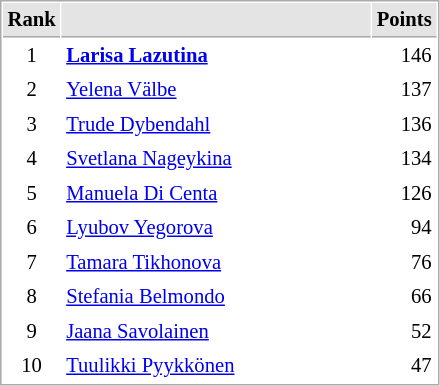<table cellspacing="1" cellpadding="3" style="border:1px solid #AAAAAA;font-size:86%">
<tr style="background-color: #E4E4E4;">
<th style="border-bottom:1px solid #AAAAAA" width=10>Rank</th>
<th style="border-bottom:1px solid #AAAAAA" width=200></th>
<th style="border-bottom:1px solid #AAAAAA" width=20 align=right>Points</th>
</tr>
<tr>
<td align=center>1</td>
<td> <strong><a href='#'>Larisa Lazutina</a></strong></td>
<td align="right">146</td>
</tr>
<tr>
<td align=center>2</td>
<td> <a href='#'>Yelena Välbe</a></td>
<td align="right">137</td>
</tr>
<tr>
<td align=center>3</td>
<td> <a href='#'>Trude Dybendahl</a></td>
<td align="right">136</td>
</tr>
<tr>
<td align=center>4</td>
<td> <a href='#'>Svetlana Nageykina</a></td>
<td align="right">134</td>
</tr>
<tr>
<td align=center>5</td>
<td> <a href='#'>Manuela Di Centa</a></td>
<td align="right">126</td>
</tr>
<tr>
<td align=center>6</td>
<td> <a href='#'>Lyubov Yegorova</a></td>
<td align="right">94</td>
</tr>
<tr>
<td align=center>7</td>
<td> <a href='#'>Tamara Tikhonova</a></td>
<td align="right">76</td>
</tr>
<tr>
<td align=center>8</td>
<td> <a href='#'>Stefania Belmondo</a></td>
<td align="right">66</td>
</tr>
<tr>
<td align=center>9</td>
<td> <a href='#'>Jaana Savolainen</a></td>
<td align="right">52</td>
</tr>
<tr>
<td align=center>10</td>
<td> <a href='#'>Tuulikki Pyykkönen</a></td>
<td align="right">47</td>
</tr>
</table>
